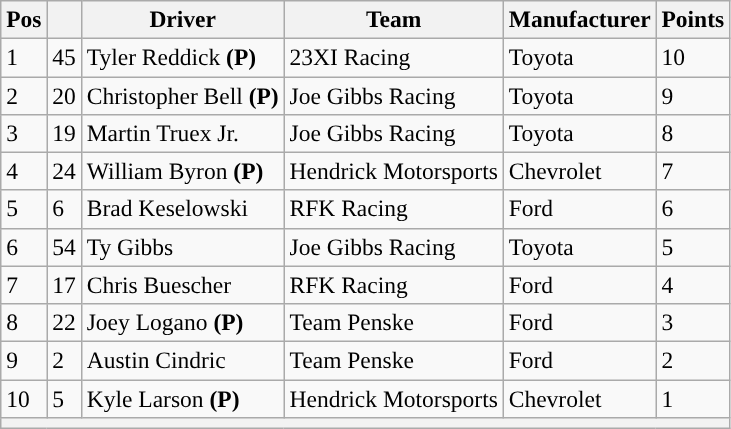<table class="wikitable" style="font-size:98%">
<tr>
<th>Pos</th>
<th></th>
<th>Driver</th>
<th>Team</th>
<th>Manufacturer</th>
<th>Points</th>
</tr>
<tr>
<td>1</td>
<td>45</td>
<td>Tyler Reddick <strong>(P)</strong></td>
<td>23XI Racing</td>
<td>Toyota</td>
<td>10</td>
</tr>
<tr>
<td>2</td>
<td>20</td>
<td>Christopher Bell <strong>(P)</strong></td>
<td>Joe Gibbs Racing</td>
<td>Toyota</td>
<td>9</td>
</tr>
<tr>
<td>3</td>
<td>19</td>
<td>Martin Truex Jr.</td>
<td>Joe Gibbs Racing</td>
<td>Toyota</td>
<td>8</td>
</tr>
<tr>
<td>4</td>
<td>24</td>
<td>William Byron <strong>(P)</strong></td>
<td>Hendrick Motorsports</td>
<td>Chevrolet</td>
<td>7</td>
</tr>
<tr>
<td>5</td>
<td>6</td>
<td>Brad Keselowski</td>
<td>RFK Racing</td>
<td>Ford</td>
<td>6</td>
</tr>
<tr>
<td>6</td>
<td>54</td>
<td>Ty Gibbs</td>
<td>Joe Gibbs Racing</td>
<td>Toyota</td>
<td>5</td>
</tr>
<tr>
<td>7</td>
<td>17</td>
<td>Chris Buescher</td>
<td>RFK Racing</td>
<td>Ford</td>
<td>4</td>
</tr>
<tr>
<td>8</td>
<td>22</td>
<td>Joey Logano <strong>(P)</strong></td>
<td>Team Penske</td>
<td>Ford</td>
<td>3</td>
</tr>
<tr>
<td>9</td>
<td>2</td>
<td>Austin Cindric</td>
<td>Team Penske</td>
<td>Ford</td>
<td>2</td>
</tr>
<tr>
<td>10</td>
<td>5</td>
<td>Kyle Larson <strong>(P)</strong></td>
<td>Hendrick Motorsports</td>
<td>Chevrolet</td>
<td>1</td>
</tr>
<tr>
<th colspan="6"></th>
</tr>
</table>
